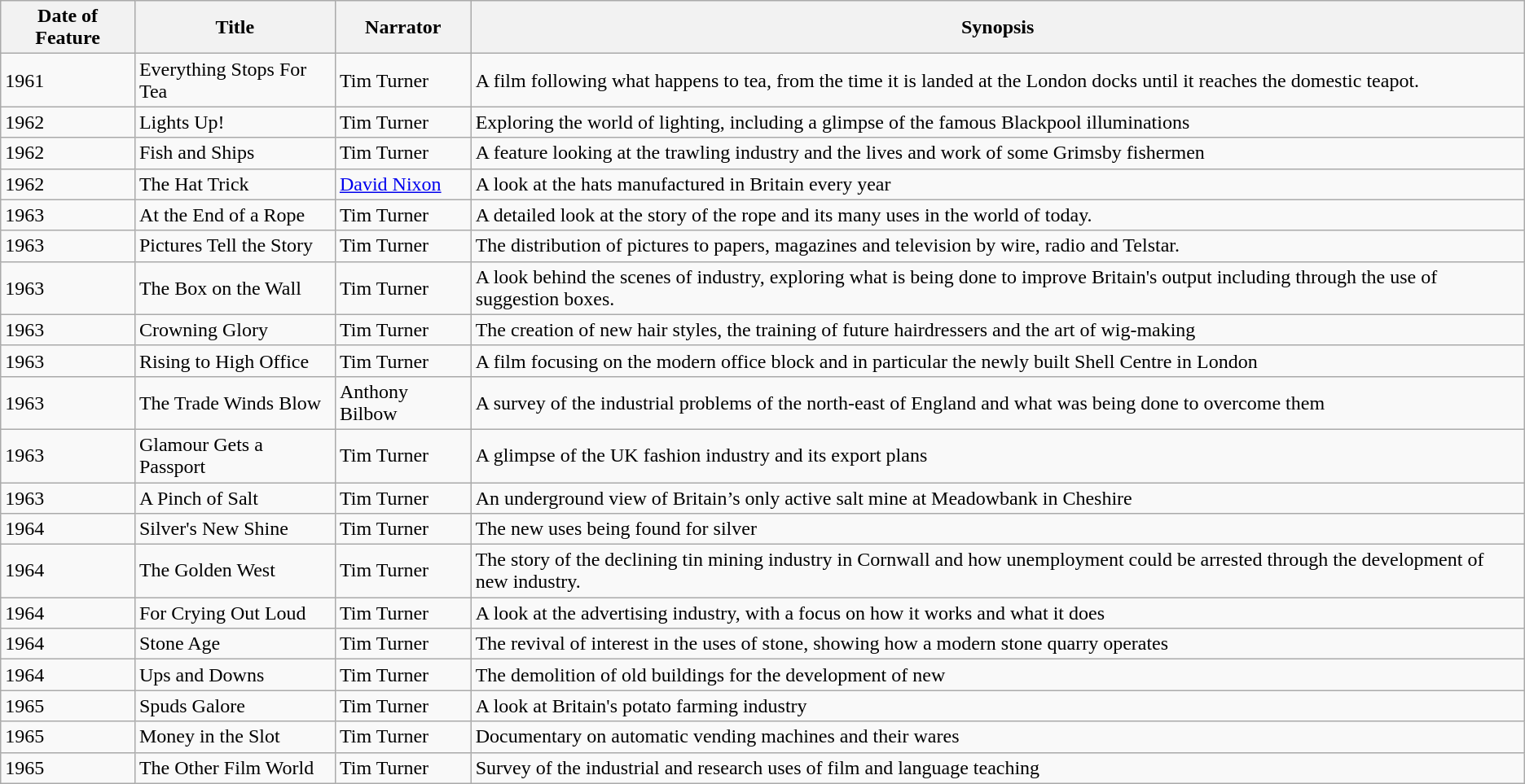<table class="wikitable">
<tr>
<th>Date of Feature</th>
<th>Title</th>
<th>Narrator</th>
<th>Synopsis</th>
</tr>
<tr>
<td>1961</td>
<td>Everything Stops For Tea</td>
<td>Tim Turner</td>
<td>A film following what happens to tea, from the time it is landed at the London docks until it reaches the domestic teapot.</td>
</tr>
<tr>
<td>1962</td>
<td>Lights Up!</td>
<td>Tim Turner</td>
<td>Exploring the world of lighting, including a glimpse of the famous Blackpool illuminations</td>
</tr>
<tr>
<td>1962</td>
<td>Fish and Ships</td>
<td>Tim Turner</td>
<td>A feature looking at the trawling industry and the lives and work of some Grimsby fishermen</td>
</tr>
<tr>
<td>1962</td>
<td>The Hat Trick</td>
<td><a href='#'>David Nixon</a></td>
<td>A look at the hats manufactured in Britain every year</td>
</tr>
<tr>
<td>1963</td>
<td>At the End of a Rope</td>
<td>Tim Turner</td>
<td>A detailed look at the story of the rope and its many uses in the world of today.</td>
</tr>
<tr>
<td>1963</td>
<td>Pictures Tell the Story</td>
<td>Tim Turner</td>
<td>The distribution of pictures to papers, magazines and television by wire, radio and Telstar.</td>
</tr>
<tr>
<td>1963</td>
<td>The Box on the Wall</td>
<td>Tim Turner</td>
<td>A look behind the scenes of industry, exploring what is being done to improve Britain's output including through the use of suggestion boxes.</td>
</tr>
<tr>
<td>1963</td>
<td>Crowning Glory</td>
<td>Tim Turner</td>
<td>The creation of new hair styles, the training of future hairdressers and the art of wig-making</td>
</tr>
<tr>
<td>1963</td>
<td>Rising to High Office</td>
<td>Tim Turner</td>
<td>A film focusing on the modern office block and in particular the newly built Shell Centre in London</td>
</tr>
<tr>
<td>1963</td>
<td>The Trade Winds Blow</td>
<td>Anthony  Bilbow</td>
<td>A survey of the industrial problems of the north-east of England and what was being done to overcome them</td>
</tr>
<tr>
<td>1963</td>
<td>Glamour Gets a Passport</td>
<td>Tim Turner</td>
<td>A glimpse of the UK fashion industry and its export plans</td>
</tr>
<tr>
<td>1963</td>
<td>A Pinch of Salt</td>
<td>Tim Turner</td>
<td>An underground view of Britain’s only active salt mine at Meadowbank in Cheshire</td>
</tr>
<tr>
<td>1964</td>
<td>Silver's New Shine</td>
<td>Tim Turner</td>
<td>The new uses being found for silver</td>
</tr>
<tr>
<td>1964</td>
<td>The Golden West</td>
<td>Tim Turner</td>
<td>The story of the declining tin mining industry in Cornwall and how unemployment could be arrested through the development of new industry.</td>
</tr>
<tr>
<td>1964</td>
<td>For Crying Out Loud</td>
<td>Tim Turner</td>
<td>A look at the advertising industry, with a focus on how it works and what it does</td>
</tr>
<tr>
<td>1964</td>
<td>Stone Age</td>
<td>Tim Turner</td>
<td>The revival of interest in the uses of stone, showing how a modern stone quarry operates</td>
</tr>
<tr>
<td>1964</td>
<td>Ups and Downs</td>
<td>Tim Turner</td>
<td>The demolition of old buildings for the development of new</td>
</tr>
<tr>
<td>1965</td>
<td>Spuds Galore</td>
<td>Tim Turner</td>
<td>A look at Britain's potato farming industry</td>
</tr>
<tr>
<td>1965</td>
<td>Money in the Slot</td>
<td>Tim Turner</td>
<td>Documentary on automatic vending machines and their wares</td>
</tr>
<tr>
<td>1965</td>
<td>The Other Film World</td>
<td>Tim Turner</td>
<td>Survey of the industrial and research uses of film and language teaching</td>
</tr>
</table>
